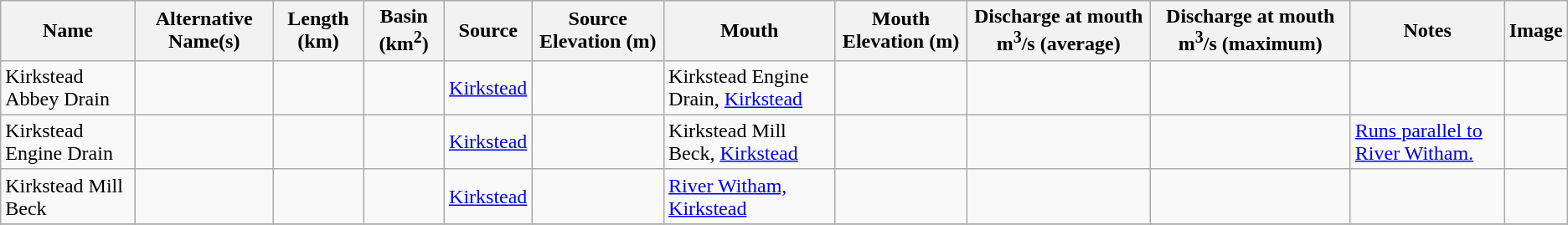<table class="wikitable sortable">
<tr>
<th>Name</th>
<th>Alternative Name(s)</th>
<th>Length (km)</th>
<th>Basin (km<sup>2</sup>)</th>
<th>Source</th>
<th>Source Elevation (m)</th>
<th>Mouth</th>
<th>Mouth Elevation (m)</th>
<th>Discharge at mouth m<sup>3</sup>/s (average)</th>
<th class="unsortable">Discharge at mouth m<sup>3</sup>/s (maximum)</th>
<th>Notes</th>
<th class="unsortable">Image</th>
</tr>
<tr>
<td>Kirkstead Abbey Drain</td>
<td></td>
<td></td>
<td></td>
<td><a href='#'>Kirkstead</a></td>
<td></td>
<td>Kirkstead Engine Drain, <a href='#'>Kirkstead</a></td>
<td></td>
<td></td>
<td></td>
<td></td>
<td></td>
</tr>
<tr>
<td>Kirkstead Engine Drain</td>
<td></td>
<td></td>
<td></td>
<td><a href='#'>Kirkstead</a></td>
<td></td>
<td>Kirkstead Mill Beck, <a href='#'>Kirkstead</a></td>
<td></td>
<td></td>
<td></td>
<td><a href='#'>Runs parallel to River Witham.</a></td>
<td></td>
</tr>
<tr>
<td>Kirkstead Mill Beck</td>
<td></td>
<td></td>
<td></td>
<td><a href='#'>Kirkstead</a></td>
<td></td>
<td><a href='#'>River Witham, Kirkstead</a></td>
<td></td>
<td></td>
<td></td>
<td></td>
<td></td>
</tr>
<tr>
</tr>
</table>
